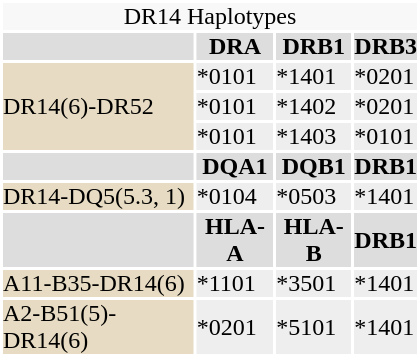<table id="drugInfoBox" style="float: right; clear: right; margin: 0 0 0.5em 1em; background: #ffffff;" class="toccolours" border=0 cellpadding=0 align=left width="280px">
<tr style="background:#f8f8f8">
<td align="center" colspan="4"><div>DR14 Haplotypes</div></td>
</tr>
<tr style="background:#f8f8f8">
<td bgcolor="#dddddd"></td>
<th bgcolor="#dddddd">DRA</th>
<th bgcolor="#dddddd">DRB1</th>
<th bgcolor="#dddddd">DRB3</th>
</tr>
<tr style="background:#f8f8f8">
<td rowspan = "3" bgcolor="#e7dcc3">DR14(6)-DR52</td>
<td bgcolor="#eeeeee">*0101</td>
<td bgcolor="#eeeeee">*1401</td>
<td bgcolor="#eeeeee">*0201</td>
</tr>
<tr style="background:#f8f8f8">
<td bgcolor="#eeeeee">*0101</td>
<td bgcolor="#eeeeee">*1402</td>
<td bgcolor="#eeeeee">*0201</td>
</tr>
<tr style="background:#f8f8f8">
<td bgcolor="#eeeeee">*0101</td>
<td bgcolor="#eeeeee">*1403</td>
<td bgcolor="#eeeeee">*0101</td>
</tr>
<tr style="background:#f8f8f8">
<td bgcolor="#dddddd"></td>
<th bgcolor="#dddddd">DQA1</th>
<th bgcolor="#dddddd">DQB1</th>
<th bgcolor="#dddddd">DRB1</th>
</tr>
<tr>
<td bgcolor="#e7dcc3">DR14-DQ5(5.3, 1)</td>
<td bgcolor="#eeeeee">*0104</td>
<td bgcolor="#eeeeee">*0503</td>
<td bgcolor="#eeeeee">*1401</td>
</tr>
<tr style="background:#f8f8f8">
<td bgcolor="#dddddd"></td>
<th bgcolor="#dddddd">HLA-A</th>
<th bgcolor="#dddddd">HLA-B</th>
<th bgcolor="#dddddd">DRB1</th>
</tr>
<tr>
<td bgcolor="#e7dcc3">A11-B35-DR14(6)</td>
<td bgcolor="#eeeeee">*1101</td>
<td bgcolor="#eeeeee">*3501</td>
<td bgcolor="#eeeeee">*1401</td>
</tr>
<tr>
<td bgcolor="#e7dcc3">A2-B51(5)-DR14(6)</td>
<td bgcolor="#eeeeee">*0201</td>
<td bgcolor="#eeeeee">*5101</td>
<td bgcolor="#eeeeee">*1401</td>
</tr>
<tr>
</tr>
</table>
